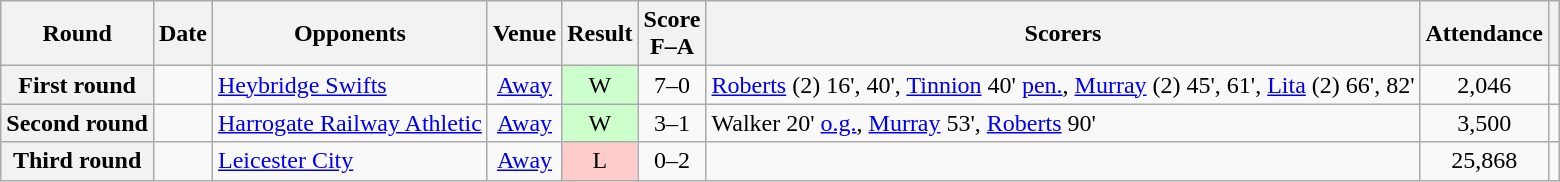<table class="wikitable plainrowheaders sortable" style="text-align:center">
<tr>
<th scope=col>Round</th>
<th scope=col>Date</th>
<th scope=col>Opponents</th>
<th scope=col>Venue</th>
<th scope=col>Result</th>
<th scope=col>Score<br>F–A</th>
<th scope=col class=unsortable>Scorers</th>
<th scope=col>Attendance</th>
<th scope=col class=unsortable></th>
</tr>
<tr>
<th scope="row">First round</th>
<td align=left></td>
<td align=left><a href='#'>Heybridge Swifts</a></td>
<td><a href='#'>Away</a></td>
<td bgcolor="#ccffcc">W</td>
<td>7–0</td>
<td align=left><a href='#'>Roberts</a> (2) 16', 40', <a href='#'>Tinnion</a> 40' <a href='#'>pen.</a>, <a href='#'>Murray</a> (2) 45', 61', <a href='#'>Lita</a> (2) 66', 82'</td>
<td>2,046</td>
<td></td>
</tr>
<tr>
<th scope="row">Second round</th>
<td align=left></td>
<td align=left><a href='#'>Harrogate Railway Athletic</a></td>
<td><a href='#'>Away</a></td>
<td bgcolor="#ccffcc">W</td>
<td>3–1</td>
<td align=left>Walker 20' <a href='#'>o.g.</a>, <a href='#'>Murray</a> 53', <a href='#'>Roberts</a> 90'</td>
<td>3,500</td>
<td></td>
</tr>
<tr>
<th scope="row">Third round</th>
<td align=left></td>
<td align=left><a href='#'>Leicester City</a></td>
<td><a href='#'>Away</a></td>
<td bgcolor="#ffcccc">L</td>
<td>0–2</td>
<td align=left></td>
<td>25,868</td>
<td></td>
</tr>
</table>
